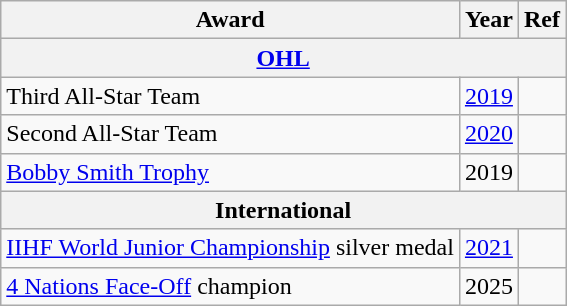<table class="wikitable">
<tr>
<th>Award</th>
<th>Year</th>
<th>Ref</th>
</tr>
<tr>
<th colspan="3"><a href='#'>OHL</a></th>
</tr>
<tr>
<td>Third All-Star Team</td>
<td><a href='#'>2019</a></td>
<td></td>
</tr>
<tr>
<td>Second All-Star Team</td>
<td><a href='#'>2020</a></td>
<td></td>
</tr>
<tr>
<td><a href='#'>Bobby Smith Trophy</a></td>
<td>2019</td>
<td></td>
</tr>
<tr>
<th colspan="3">International</th>
</tr>
<tr>
<td><a href='#'>IIHF World Junior Championship</a> silver medal</td>
<td><a href='#'>2021</a></td>
<td></td>
</tr>
<tr>
<td><a href='#'>4 Nations Face-Off</a> champion</td>
<td>2025</td>
<td></td>
</tr>
</table>
